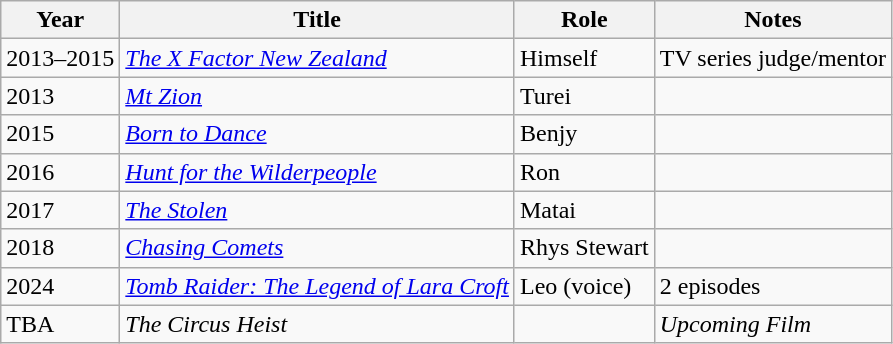<table class="wikitable">
<tr>
<th>Year</th>
<th>Title</th>
<th>Role</th>
<th class="unsortable">Notes</th>
</tr>
<tr>
<td>2013–2015</td>
<td><em><a href='#'>The X Factor New Zealand</a></em></td>
<td>Himself</td>
<td>TV series judge/mentor</td>
</tr>
<tr>
<td>2013</td>
<td><em><a href='#'>Mt Zion</a></em></td>
<td>Turei</td>
<td></td>
</tr>
<tr>
<td>2015</td>
<td><em><a href='#'>Born to Dance</a></em></td>
<td>Benjy</td>
<td></td>
</tr>
<tr>
<td>2016</td>
<td><em><a href='#'>Hunt for the Wilderpeople</a></em></td>
<td>Ron</td>
<td></td>
</tr>
<tr>
<td>2017</td>
<td><em><a href='#'>The Stolen</a></em></td>
<td>Matai</td>
<td></td>
</tr>
<tr>
<td>2018</td>
<td><em><a href='#'>Chasing Comets</a></em></td>
<td>Rhys Stewart</td>
<td></td>
</tr>
<tr>
<td>2024</td>
<td><em><a href='#'>Tomb Raider: The Legend of Lara Croft</a></em></td>
<td>Leo (voice)</td>
<td>2 episodes</td>
</tr>
<tr>
<td>TBA</td>
<td><em>The Circus Heist</em></td>
<td></td>
<td><em>Upcoming Film</em></td>
</tr>
</table>
